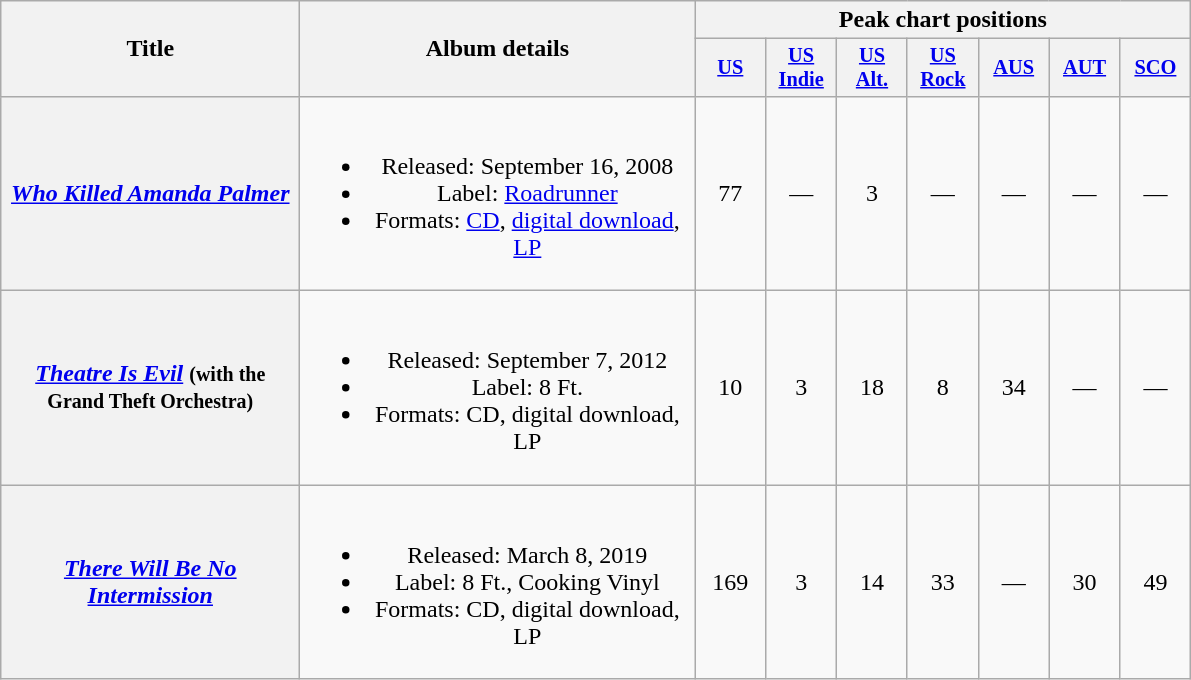<table class="wikitable plainrowheaders" style="text-align:center;" border="1">
<tr>
<th scope="col" rowspan="2" style="width:12em;">Title</th>
<th scope="col" rowspan="2" style="width:16em;">Album details</th>
<th scope="col" colspan="7">Peak chart positions</th>
</tr>
<tr>
<th scope="col" style="width:3em;font-size:85%;"><a href='#'>US</a><br></th>
<th scope="col" style="width:3em;font-size:85%;"><a href='#'>US Indie</a><br></th>
<th scope="col" style="width:3em;font-size:85%;"><a href='#'>US<br>Alt.</a><br></th>
<th scope="col" style="width:3em;font-size:85%;"><a href='#'>US<br>Rock</a><br></th>
<th scope="col" style="width:3em;font-size:85%;"><a href='#'>AUS</a><br></th>
<th scope="col" style="width:3em;font-size:85%;"><a href='#'>AUT</a><br></th>
<th scope="col" style="width:3em;font-size:85%;"><a href='#'>SCO</a><br></th>
</tr>
<tr>
<th scope="row"><em><a href='#'>Who Killed Amanda Palmer</a></em></th>
<td><br><ul><li>Released: September 16, 2008</li><li>Label: <a href='#'>Roadrunner</a></li><li>Formats: <a href='#'>CD</a>, <a href='#'>digital download</a>, <a href='#'>LP</a></li></ul></td>
<td>77</td>
<td>—</td>
<td>3</td>
<td>—</td>
<td>—</td>
<td>—</td>
<td>—</td>
</tr>
<tr>
<th scope="row"><em><a href='#'>Theatre Is Evil</a></em> <small>(with the Grand Theft Orchestra)</small></th>
<td><br><ul><li>Released: September 7, 2012</li><li>Label: 8 Ft.</li><li>Formats: CD, digital download, LP</li></ul></td>
<td>10</td>
<td>3</td>
<td>18</td>
<td>8</td>
<td>34</td>
<td>—</td>
<td>—</td>
</tr>
<tr>
<th scope="row"><em><a href='#'>There Will Be No Intermission</a></em></th>
<td><br><ul><li>Released: March 8, 2019</li><li>Label: 8 Ft., Cooking Vinyl</li><li>Formats: CD, digital download, LP</li></ul></td>
<td>169</td>
<td>3</td>
<td>14</td>
<td>33</td>
<td>—</td>
<td>30</td>
<td>49</td>
</tr>
</table>
